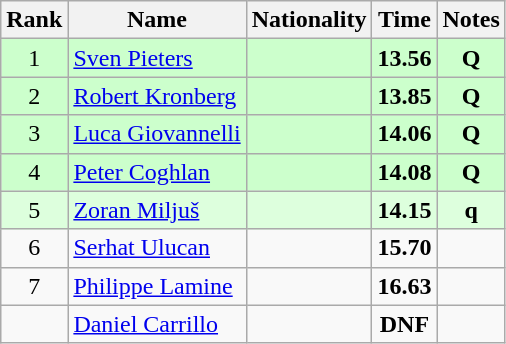<table class="wikitable sortable" style="text-align:center">
<tr>
<th>Rank</th>
<th>Name</th>
<th>Nationality</th>
<th>Time</th>
<th>Notes</th>
</tr>
<tr bgcolor=ccffcc>
<td>1</td>
<td align=left><a href='#'>Sven Pieters</a></td>
<td align=left></td>
<td><strong>13.56</strong></td>
<td><strong>Q</strong></td>
</tr>
<tr bgcolor=ccffcc>
<td>2</td>
<td align=left><a href='#'>Robert Kronberg</a></td>
<td align=left></td>
<td><strong>13.85</strong></td>
<td><strong>Q</strong></td>
</tr>
<tr bgcolor=ccffcc>
<td>3</td>
<td align=left><a href='#'>Luca Giovannelli</a></td>
<td align=left></td>
<td><strong>14.06</strong></td>
<td><strong>Q</strong></td>
</tr>
<tr bgcolor=ccffcc>
<td>4</td>
<td align=left><a href='#'>Peter Coghlan</a></td>
<td align=left></td>
<td><strong>14.08</strong></td>
<td><strong>Q</strong></td>
</tr>
<tr bgcolor=ddffdd>
<td>5</td>
<td align=left><a href='#'>Zoran Miljuš</a></td>
<td align=left></td>
<td><strong>14.15</strong></td>
<td><strong>q</strong></td>
</tr>
<tr>
<td>6</td>
<td align=left><a href='#'>Serhat Ulucan</a></td>
<td align=left></td>
<td><strong>15.70</strong></td>
<td></td>
</tr>
<tr>
<td>7</td>
<td align=left><a href='#'>Philippe Lamine</a></td>
<td align=left></td>
<td><strong>16.63</strong></td>
<td></td>
</tr>
<tr>
<td></td>
<td align=left><a href='#'>Daniel Carrillo</a></td>
<td align=left></td>
<td><strong>DNF</strong></td>
<td></td>
</tr>
</table>
